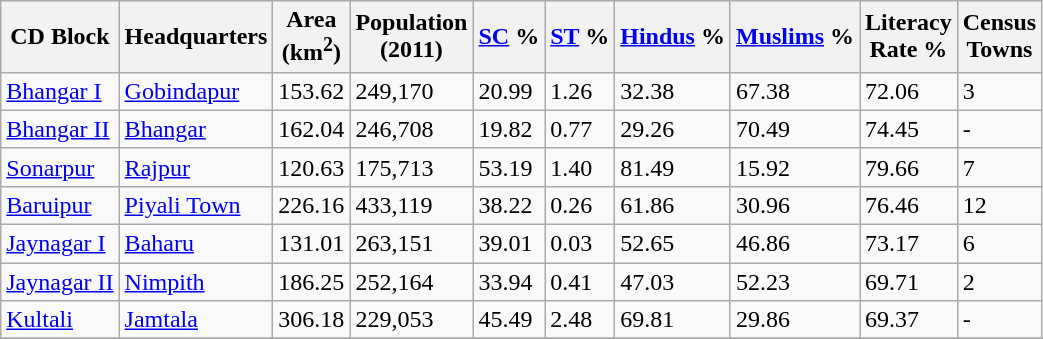<table class="wikitable sortable">
<tr>
<th>CD Block</th>
<th>Headquarters</th>
<th>Area<br>(km<sup>2</sup>)</th>
<th>Population<br>(2011)</th>
<th><a href='#'>SC</a> %</th>
<th><a href='#'>ST</a> %</th>
<th><a href='#'>Hindus</a> %</th>
<th><a href='#'>Muslims</a> %</th>
<th>Literacy<br> Rate %</th>
<th>Census<br>Towns</th>
</tr>
<tr>
<td><a href='#'>Bhangar I</a></td>
<td><a href='#'>Gobindapur</a></td>
<td>153.62</td>
<td>249,170</td>
<td>20.99</td>
<td>1.26</td>
<td>32.38</td>
<td>67.38</td>
<td>72.06</td>
<td>3</td>
</tr>
<tr>
<td><a href='#'>Bhangar II</a></td>
<td><a href='#'>Bhangar</a></td>
<td>162.04</td>
<td>246,708</td>
<td>19.82</td>
<td>0.77</td>
<td>29.26</td>
<td>70.49</td>
<td>74.45</td>
<td>-</td>
</tr>
<tr>
<td><a href='#'>Sonarpur</a></td>
<td><a href='#'>Rajpur</a></td>
<td>120.63</td>
<td>175,713</td>
<td>53.19</td>
<td>1.40</td>
<td>81.49</td>
<td>15.92</td>
<td>79.66</td>
<td>7</td>
</tr>
<tr>
<td><a href='#'>Baruipur</a></td>
<td><a href='#'>Piyali Town</a></td>
<td>226.16</td>
<td>433,119</td>
<td>38.22</td>
<td>0.26</td>
<td>61.86</td>
<td>30.96</td>
<td>76.46</td>
<td>12</td>
</tr>
<tr>
<td><a href='#'>Jaynagar I</a></td>
<td><a href='#'>Baharu</a></td>
<td>131.01</td>
<td>263,151</td>
<td>39.01</td>
<td>0.03</td>
<td>52.65</td>
<td>46.86</td>
<td>73.17</td>
<td>6</td>
</tr>
<tr>
<td><a href='#'>Jaynagar II</a></td>
<td><a href='#'>Nimpith</a></td>
<td>186.25</td>
<td>252,164</td>
<td>33.94</td>
<td>0.41</td>
<td>47.03</td>
<td>52.23</td>
<td>69.71</td>
<td>2</td>
</tr>
<tr>
<td><a href='#'>Kultali</a></td>
<td><a href='#'>Jamtala</a></td>
<td>306.18</td>
<td>229,053</td>
<td>45.49</td>
<td>2.48</td>
<td>69.81</td>
<td>29.86</td>
<td>69.37</td>
<td>-</td>
</tr>
<tr>
</tr>
</table>
